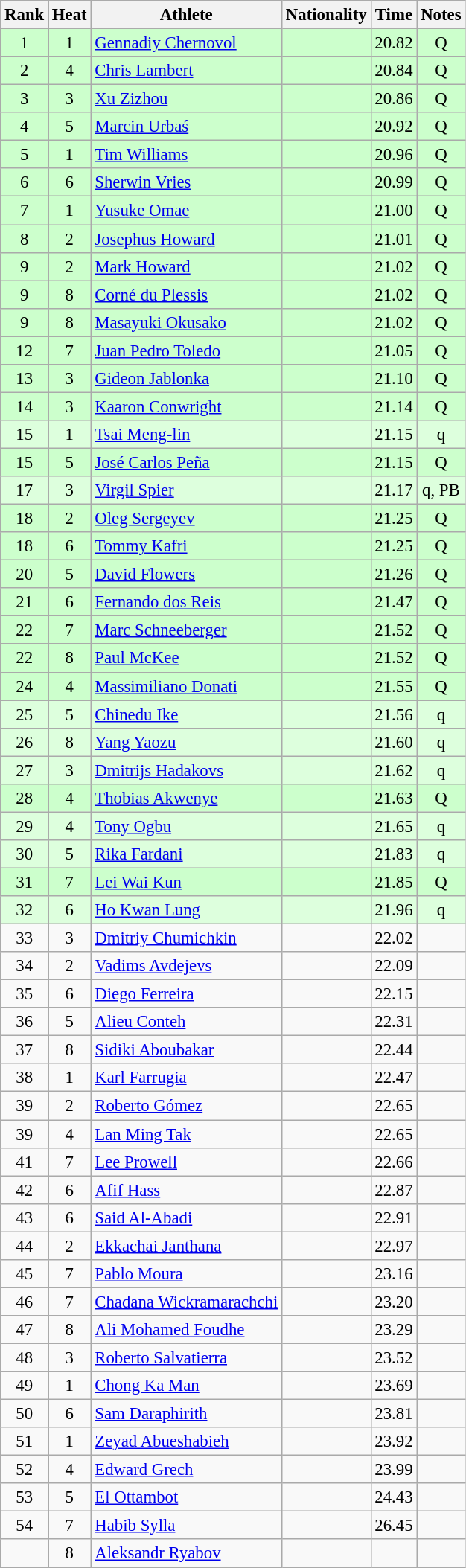<table class="wikitable sortable" style="text-align:center;font-size:95%">
<tr>
<th>Rank</th>
<th>Heat</th>
<th>Athlete</th>
<th>Nationality</th>
<th>Time</th>
<th>Notes</th>
</tr>
<tr bgcolor=ccffcc>
<td>1</td>
<td>1</td>
<td align="left"><a href='#'>Gennadiy Chernovol</a></td>
<td align=left></td>
<td>20.82</td>
<td>Q</td>
</tr>
<tr bgcolor=ccffcc>
<td>2</td>
<td>4</td>
<td align="left"><a href='#'>Chris Lambert</a></td>
<td align=left></td>
<td>20.84</td>
<td>Q</td>
</tr>
<tr bgcolor=ccffcc>
<td>3</td>
<td>3</td>
<td align="left"><a href='#'>Xu Zizhou</a></td>
<td align=left></td>
<td>20.86</td>
<td>Q</td>
</tr>
<tr bgcolor=ccffcc>
<td>4</td>
<td>5</td>
<td align="left"><a href='#'>Marcin Urbaś</a></td>
<td align=left></td>
<td>20.92</td>
<td>Q</td>
</tr>
<tr bgcolor=ccffcc>
<td>5</td>
<td>1</td>
<td align="left"><a href='#'>Tim Williams</a></td>
<td align=left></td>
<td>20.96</td>
<td>Q</td>
</tr>
<tr bgcolor=ccffcc>
<td>6</td>
<td>6</td>
<td align="left"><a href='#'>Sherwin Vries</a></td>
<td align=left></td>
<td>20.99</td>
<td>Q</td>
</tr>
<tr bgcolor=ccffcc>
<td>7</td>
<td>1</td>
<td align="left"><a href='#'>Yusuke Omae</a></td>
<td align=left></td>
<td>21.00</td>
<td>Q</td>
</tr>
<tr bgcolor=ccffcc>
<td>8</td>
<td>2</td>
<td align="left"><a href='#'>Josephus Howard</a></td>
<td align=left></td>
<td>21.01</td>
<td>Q</td>
</tr>
<tr bgcolor=ccffcc>
<td>9</td>
<td>2</td>
<td align="left"><a href='#'>Mark Howard</a></td>
<td align=left></td>
<td>21.02</td>
<td>Q</td>
</tr>
<tr bgcolor=ccffcc>
<td>9</td>
<td>8</td>
<td align="left"><a href='#'>Corné du Plessis</a></td>
<td align=left></td>
<td>21.02</td>
<td>Q</td>
</tr>
<tr bgcolor=ccffcc>
<td>9</td>
<td>8</td>
<td align="left"><a href='#'>Masayuki Okusako</a></td>
<td align=left></td>
<td>21.02</td>
<td>Q</td>
</tr>
<tr bgcolor=ccffcc>
<td>12</td>
<td>7</td>
<td align="left"><a href='#'>Juan Pedro Toledo</a></td>
<td align=left></td>
<td>21.05</td>
<td>Q</td>
</tr>
<tr bgcolor=ccffcc>
<td>13</td>
<td>3</td>
<td align="left"><a href='#'>Gideon Jablonka</a></td>
<td align=left></td>
<td>21.10</td>
<td>Q</td>
</tr>
<tr bgcolor=ccffcc>
<td>14</td>
<td>3</td>
<td align="left"><a href='#'>Kaaron Conwright</a></td>
<td align=left></td>
<td>21.14</td>
<td>Q</td>
</tr>
<tr bgcolor=ddffdd>
<td>15</td>
<td>1</td>
<td align="left"><a href='#'>Tsai Meng-lin</a></td>
<td align=left></td>
<td>21.15</td>
<td>q</td>
</tr>
<tr bgcolor=ccffcc>
<td>15</td>
<td>5</td>
<td align="left"><a href='#'>José Carlos Peña</a></td>
<td align=left></td>
<td>21.15</td>
<td>Q</td>
</tr>
<tr bgcolor=ddffdd>
<td>17</td>
<td>3</td>
<td align="left"><a href='#'>Virgil Spier</a></td>
<td align=left></td>
<td>21.17</td>
<td>q, PB</td>
</tr>
<tr bgcolor=ccffcc>
<td>18</td>
<td>2</td>
<td align="left"><a href='#'>Oleg Sergeyev</a></td>
<td align=left></td>
<td>21.25</td>
<td>Q</td>
</tr>
<tr bgcolor=ccffcc>
<td>18</td>
<td>6</td>
<td align="left"><a href='#'>Tommy Kafri</a></td>
<td align=left></td>
<td>21.25</td>
<td>Q</td>
</tr>
<tr bgcolor=ccffcc>
<td>20</td>
<td>5</td>
<td align="left"><a href='#'>David Flowers</a></td>
<td align=left></td>
<td>21.26</td>
<td>Q</td>
</tr>
<tr bgcolor=ccffcc>
<td>21</td>
<td>6</td>
<td align="left"><a href='#'>Fernando dos Reis</a></td>
<td align=left></td>
<td>21.47</td>
<td>Q</td>
</tr>
<tr bgcolor=ccffcc>
<td>22</td>
<td>7</td>
<td align="left"><a href='#'>Marc Schneeberger</a></td>
<td align=left></td>
<td>21.52</td>
<td>Q</td>
</tr>
<tr bgcolor=ccffcc>
<td>22</td>
<td>8</td>
<td align="left"><a href='#'>Paul McKee</a></td>
<td align=left></td>
<td>21.52</td>
<td>Q</td>
</tr>
<tr bgcolor=ccffcc>
<td>24</td>
<td>4</td>
<td align="left"><a href='#'>Massimiliano Donati</a></td>
<td align=left></td>
<td>21.55</td>
<td>Q</td>
</tr>
<tr bgcolor=ddffdd>
<td>25</td>
<td>5</td>
<td align="left"><a href='#'>Chinedu Ike</a></td>
<td align=left></td>
<td>21.56</td>
<td>q</td>
</tr>
<tr bgcolor=ddffdd>
<td>26</td>
<td>8</td>
<td align="left"><a href='#'>Yang Yaozu</a></td>
<td align=left></td>
<td>21.60</td>
<td>q</td>
</tr>
<tr bgcolor=ddffdd>
<td>27</td>
<td>3</td>
<td align="left"><a href='#'>Dmitrijs Hadakovs</a></td>
<td align=left></td>
<td>21.62</td>
<td>q</td>
</tr>
<tr bgcolor=ccffcc>
<td>28</td>
<td>4</td>
<td align="left"><a href='#'>Thobias Akwenye</a></td>
<td align=left></td>
<td>21.63</td>
<td>Q</td>
</tr>
<tr bgcolor=ddffdd>
<td>29</td>
<td>4</td>
<td align="left"><a href='#'>Tony Ogbu</a></td>
<td align=left></td>
<td>21.65</td>
<td>q</td>
</tr>
<tr bgcolor=ddffdd>
<td>30</td>
<td>5</td>
<td align="left"><a href='#'>Rika Fardani</a></td>
<td align=left></td>
<td>21.83</td>
<td>q</td>
</tr>
<tr bgcolor=ccffcc>
<td>31</td>
<td>7</td>
<td align="left"><a href='#'>Lei Wai Kun</a></td>
<td align=left></td>
<td>21.85</td>
<td>Q</td>
</tr>
<tr bgcolor=ddffdd>
<td>32</td>
<td>6</td>
<td align="left"><a href='#'>Ho Kwan Lung</a></td>
<td align=left></td>
<td>21.96</td>
<td>q</td>
</tr>
<tr>
<td>33</td>
<td>3</td>
<td align="left"><a href='#'>Dmitriy Chumichkin</a></td>
<td align=left></td>
<td>22.02</td>
<td></td>
</tr>
<tr>
<td>34</td>
<td>2</td>
<td align="left"><a href='#'>Vadims Avdejevs</a></td>
<td align=left></td>
<td>22.09</td>
<td></td>
</tr>
<tr>
<td>35</td>
<td>6</td>
<td align="left"><a href='#'>Diego Ferreira</a></td>
<td align=left></td>
<td>22.15</td>
<td></td>
</tr>
<tr>
<td>36</td>
<td>5</td>
<td align="left"><a href='#'>Alieu Conteh</a></td>
<td align=left></td>
<td>22.31</td>
<td></td>
</tr>
<tr>
<td>37</td>
<td>8</td>
<td align="left"><a href='#'>Sidiki Aboubakar</a></td>
<td align=left></td>
<td>22.44</td>
<td></td>
</tr>
<tr>
<td>38</td>
<td>1</td>
<td align="left"><a href='#'>Karl Farrugia</a></td>
<td align=left></td>
<td>22.47</td>
<td></td>
</tr>
<tr>
<td>39</td>
<td>2</td>
<td align="left"><a href='#'>Roberto Gómez</a></td>
<td align=left></td>
<td>22.65</td>
<td></td>
</tr>
<tr>
<td>39</td>
<td>4</td>
<td align="left"><a href='#'>Lan Ming Tak</a></td>
<td align=left></td>
<td>22.65</td>
<td></td>
</tr>
<tr>
<td>41</td>
<td>7</td>
<td align="left"><a href='#'>Lee Prowell</a></td>
<td align=left></td>
<td>22.66</td>
<td></td>
</tr>
<tr>
<td>42</td>
<td>6</td>
<td align="left"><a href='#'>Afif Hass</a></td>
<td align=left></td>
<td>22.87</td>
<td></td>
</tr>
<tr>
<td>43</td>
<td>6</td>
<td align="left"><a href='#'>Said Al-Abadi</a></td>
<td align=left></td>
<td>22.91</td>
<td></td>
</tr>
<tr>
<td>44</td>
<td>2</td>
<td align="left"><a href='#'>Ekkachai Janthana</a></td>
<td align=left></td>
<td>22.97</td>
<td></td>
</tr>
<tr>
<td>45</td>
<td>7</td>
<td align="left"><a href='#'>Pablo Moura</a></td>
<td align=left></td>
<td>23.16</td>
<td></td>
</tr>
<tr>
<td>46</td>
<td>7</td>
<td align="left"><a href='#'>Chadana Wickramarachchi</a></td>
<td align=left></td>
<td>23.20</td>
<td></td>
</tr>
<tr>
<td>47</td>
<td>8</td>
<td align="left"><a href='#'>Ali Mohamed Foudhe</a></td>
<td align=left></td>
<td>23.29</td>
<td></td>
</tr>
<tr>
<td>48</td>
<td>3</td>
<td align="left"><a href='#'>Roberto Salvatierra</a></td>
<td align=left></td>
<td>23.52</td>
<td></td>
</tr>
<tr>
<td>49</td>
<td>1</td>
<td align="left"><a href='#'>Chong Ka Man</a></td>
<td align=left></td>
<td>23.69</td>
<td></td>
</tr>
<tr>
<td>50</td>
<td>6</td>
<td align="left"><a href='#'>Sam Daraphirith</a></td>
<td align=left></td>
<td>23.81</td>
<td></td>
</tr>
<tr>
<td>51</td>
<td>1</td>
<td align="left"><a href='#'>Zeyad Abueshabieh</a></td>
<td align=left></td>
<td>23.92</td>
<td></td>
</tr>
<tr>
<td>52</td>
<td>4</td>
<td align="left"><a href='#'>Edward Grech</a></td>
<td align=left></td>
<td>23.99</td>
<td></td>
</tr>
<tr>
<td>53</td>
<td>5</td>
<td align="left"><a href='#'>El Ottambot</a></td>
<td align=left></td>
<td>24.43</td>
<td></td>
</tr>
<tr>
<td>54</td>
<td>7</td>
<td align="left"><a href='#'>Habib Sylla</a></td>
<td align=left></td>
<td>26.45</td>
<td></td>
</tr>
<tr>
<td></td>
<td>8</td>
<td align="left"><a href='#'>Aleksandr Ryabov</a></td>
<td align=left></td>
<td></td>
<td></td>
</tr>
</table>
